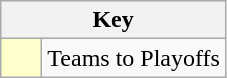<table class="wikitable" style="text-align: center;">
<tr>
<th colspan=2>Key</th>
</tr>
<tr>
<td style="background:#ffffcc; width:20px;"></td>
<td align=left>Teams to Playoffs</td>
</tr>
</table>
